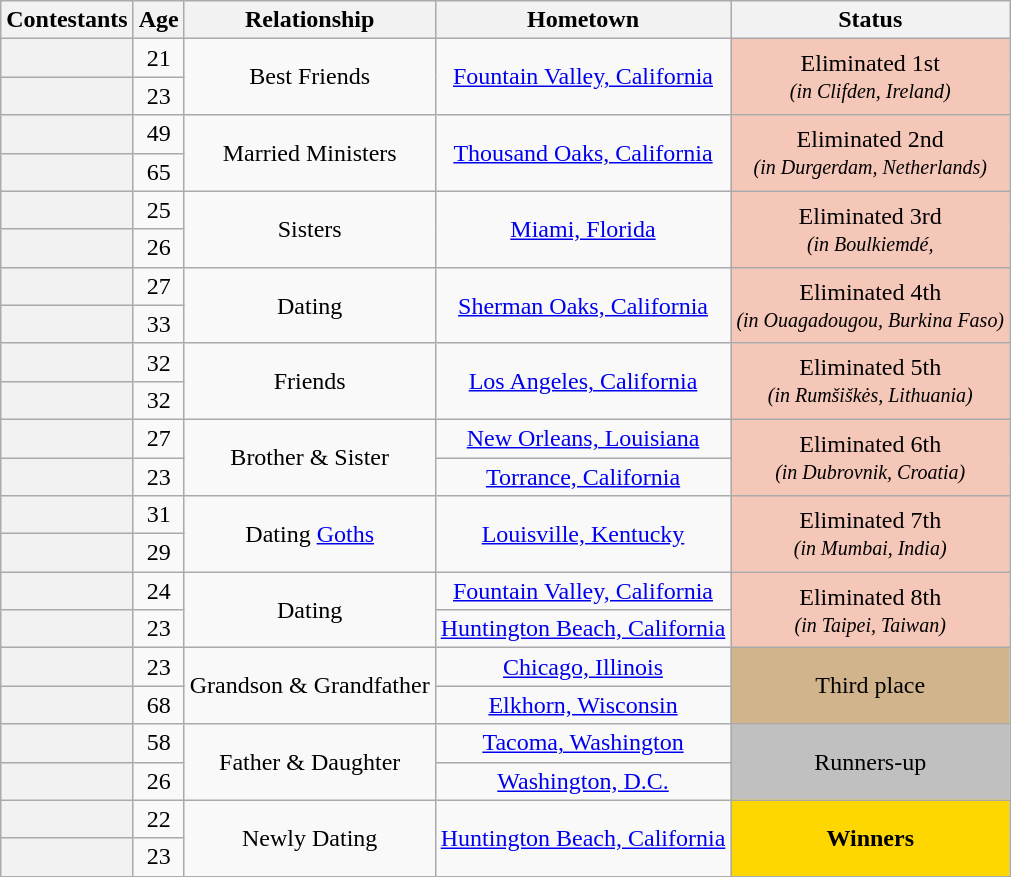<table class="wikitable sortable" style="text-align:center;">
<tr>
<th scope="col">Contestants</th>
<th scope="col">Age</th>
<th scope="col" class="unsortable">Relationship</th>
<th class="unsortable" scope="col">Hometown</th>
<th scope="col">Status</th>
</tr>
<tr>
<th scope="row"></th>
<td>21</td>
<td rowspan="2">Best Friends</td>
<td rowspan="2"><a href='#'>Fountain Valley, California</a></td>
<td rowspan="2" bgcolor="f4c7b8">Eliminated 1st<br><small><em>(in Clifden, Ireland)</em></small></td>
</tr>
<tr>
<th scope="row"></th>
<td>23</td>
</tr>
<tr>
<th scope="row"></th>
<td>49</td>
<td rowspan="2">Married Ministers</td>
<td rowspan="2"><a href='#'>Thousand Oaks, California</a></td>
<td rowspan="2" bgcolor="f4c7b8">Eliminated 2nd<br><small><em>(in Durgerdam, Netherlands)</em></small></td>
</tr>
<tr>
<th scope="row"></th>
<td>65</td>
</tr>
<tr>
<th scope="row"></th>
<td>25</td>
<td rowspan="2">Sisters</td>
<td rowspan="2"><a href='#'>Miami, Florida</a></td>
<td rowspan="2" bgcolor="f4c7b8">Eliminated 3rd<br><small><em>(in Boulkiemdé, </em></small></td>
</tr>
<tr>
<th scope="row"></th>
<td>26</td>
</tr>
<tr>
<th scope="row"></th>
<td>27</td>
<td rowspan="2">Dating</td>
<td rowspan="2"><a href='#'>Sherman Oaks, California</a></td>
<td rowspan="2" bgcolor="f4c7b8">Eliminated 4th<br><small><em>(in Ouagadougou, Burkina Faso)</em></small></td>
</tr>
<tr>
<th scope="row"></th>
<td>33</td>
</tr>
<tr>
<th scope="row"></th>
<td>32</td>
<td rowspan="2">Friends</td>
<td rowspan="2"><a href='#'>Los Angeles, California</a></td>
<td rowspan="2" bgcolor="f4c7b8">Eliminated 5th<br><small><em>(in Rumšiškės, Lithuania)</em></small></td>
</tr>
<tr>
<th scope="row"></th>
<td>32</td>
</tr>
<tr>
<th scope="row"></th>
<td>27</td>
<td rowspan="2">Brother & Sister</td>
<td><a href='#'>New Orleans, Louisiana</a></td>
<td rowspan="2" bgcolor="f4c7b8">Eliminated 6th<br><small><em>(in Dubrovnik, Croatia)</em></small></td>
</tr>
<tr>
<th scope="row"></th>
<td>23</td>
<td><a href='#'>Torrance, California</a></td>
</tr>
<tr>
<th scope="row"></th>
<td>31</td>
<td rowspan="2">Dating <a href='#'>Goths</a></td>
<td rowspan="2"><a href='#'>Louisville, Kentucky</a></td>
<td rowspan="2" bgcolor="f4c7b8">Eliminated 7th<br><small><em>(in Mumbai, India)</em></small></td>
</tr>
<tr>
<th scope="row"></th>
<td>29</td>
</tr>
<tr>
<th scope="row"></th>
<td>24</td>
<td rowspan="2">Dating</td>
<td><a href='#'>Fountain Valley, California</a></td>
<td rowspan="2" bgcolor="f4c7b8">Eliminated 8th<br><small><em>(in Taipei, Taiwan)</em></small></td>
</tr>
<tr>
<th scope="row"></th>
<td>23</td>
<td><a href='#'>Huntington Beach, California</a></td>
</tr>
<tr>
<th scope="row"></th>
<td>23</td>
<td rowspan="2">Grandson & Grandfather</td>
<td><a href='#'>Chicago, Illinois</a></td>
<td rowspan="2" bgcolor="tan">Third place</td>
</tr>
<tr>
<th scope="row"></th>
<td>68</td>
<td><a href='#'>Elkhorn, Wisconsin</a></td>
</tr>
<tr>
<th scope="row"></th>
<td>58</td>
<td rowspan="2">Father & Daughter</td>
<td><a href='#'>Tacoma, Washington</a></td>
<td rowspan="2" bgcolor="silver">Runners-up</td>
</tr>
<tr>
<th scope="row"></th>
<td>26</td>
<td><a href='#'>Washington, D.C.</a></td>
</tr>
<tr>
<th scope="row"></th>
<td>22</td>
<td rowspan="2">Newly Dating</td>
<td rowspan="2"><a href='#'>Huntington Beach, California</a></td>
<td rowspan="2" bgcolor="gold"><strong>Winners</strong></td>
</tr>
<tr>
<th scope="row"></th>
<td>23</td>
</tr>
</table>
